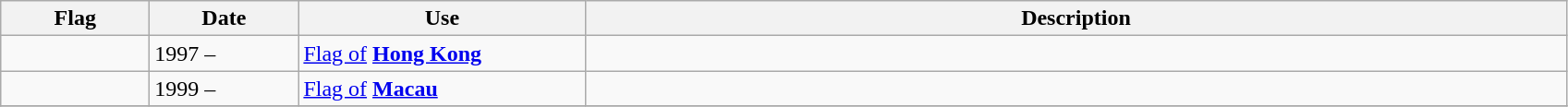<table class="wikitable" style="background:#FFFFF;">
<tr>
<th style="width:100px;">Flag</th>
<th style="width:100px;">Date</th>
<th style="width:200px;">Use</th>
<th style="width:700px;">Description</th>
</tr>
<tr>
<td></td>
<td>1997 –</td>
<td><a href='#'>Flag of</a> <strong><a href='#'>Hong Kong</a></strong></td>
<td></td>
</tr>
<tr>
<td></td>
<td>1999 –</td>
<td><a href='#'>Flag of</a> <strong><a href='#'>Macau</a></strong></td>
<td></td>
</tr>
<tr>
</tr>
</table>
